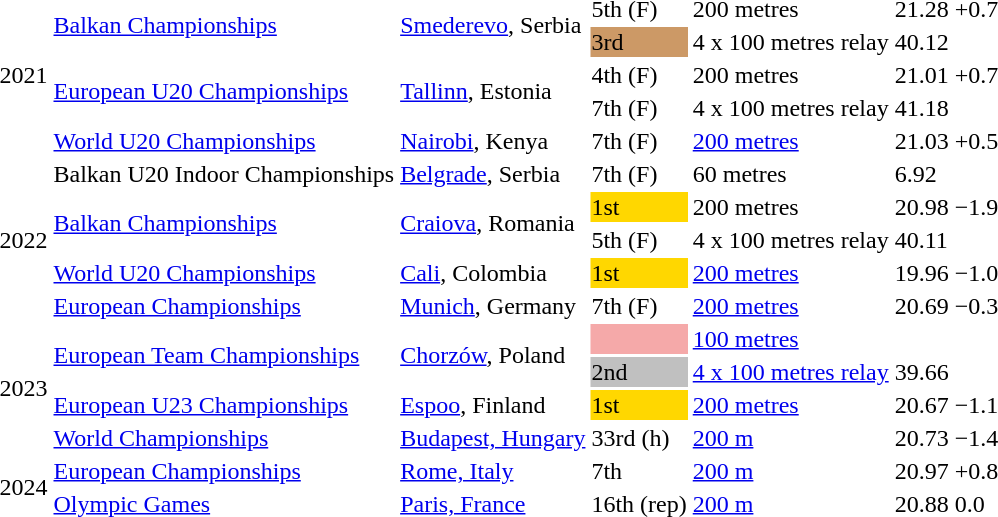<table>
<tr>
<td rowspan=5>2021</td>
<td rowspan=2><a href='#'>Balkan Championships</a></td>
<td rowspan=2><a href='#'>Smederevo</a>, Serbia</td>
<td>5th (F)</td>
<td>200 metres</td>
<td>21.28</td>
<td>+0.7</td>
<td></td>
</tr>
<tr>
<td bgcolor=cc9966>3rd</td>
<td>4 x 100 metres relay</td>
<td>40.12</td>
<td></td>
<td></td>
</tr>
<tr>
<td rowspan=2><a href='#'>European U20 Championships</a></td>
<td rowspan=2><a href='#'>Tallinn</a>, Estonia</td>
<td>4th (F)</td>
<td>200 metres</td>
<td>21.01</td>
<td>+0.7</td>
<td></td>
</tr>
<tr>
<td>7th (F)</td>
<td>4 x 100 metres relay</td>
<td>41.18</td>
<td></td>
<td></td>
</tr>
<tr>
<td><a href='#'>World U20 Championships</a></td>
<td><a href='#'>Nairobi</a>, Kenya</td>
<td>7th (F)</td>
<td><a href='#'>200 metres</a></td>
<td>21.03</td>
<td>+0.5</td>
<td></td>
</tr>
<tr>
<td rowspan=5>2022</td>
<td>Balkan U20 Indoor Championships</td>
<td><a href='#'>Belgrade</a>, Serbia</td>
<td>7th (F)</td>
<td>60 metres</td>
<td>6.92</td>
<td></td>
<td></td>
</tr>
<tr>
<td rowspan=2><a href='#'>Balkan Championships</a></td>
<td rowspan=2><a href='#'>Craiova</a>, Romania</td>
<td bgcolor=gold>1st</td>
<td>200 metres</td>
<td>20.98</td>
<td>−1.9</td>
<td></td>
</tr>
<tr>
<td>5th (F)</td>
<td>4 x 100 metres relay</td>
<td>40.11</td>
<td></td>
<td></td>
</tr>
<tr>
<td><a href='#'>World U20 Championships</a></td>
<td><a href='#'>Cali</a>, Colombia</td>
<td bgcolor=gold>1st</td>
<td><a href='#'>200 metres</a></td>
<td>19.96 </td>
<td>−1.0</td>
<td><strong></strong> <strong></strong> <strong></strong> <strong></strong> </td>
</tr>
<tr>
<td><a href='#'>European Championships</a></td>
<td><a href='#'>Munich</a>, Germany</td>
<td>7th (F)</td>
<td><a href='#'>200 metres</a></td>
<td>20.69</td>
<td>−0.3</td>
<td></td>
</tr>
<tr>
<td rowspan=4>2023</td>
<td rowspan=2><a href='#'>European Team Championships</a></td>
<td rowspan=2><a href='#'>Chorzów</a>, Poland</td>
<td style="background:#F5A9A9;"></td>
<td><a href='#'>100 metres</a></td>
<td></td>
<td></td>
<td></td>
</tr>
<tr>
<td bgcolor=silver>2nd</td>
<td><a href='#'>4 x 100 metres relay</a></td>
<td>39.66</td>
<td></td>
<td></td>
</tr>
<tr>
<td><a href='#'>European U23 Championships</a></td>
<td><a href='#'>Espoo</a>, Finland</td>
<td bgcolor=gold>1st</td>
<td><a href='#'>200 metres</a></td>
<td>20.67</td>
<td>−1.1</td>
<td></td>
</tr>
<tr>
<td><a href='#'>World Championships</a></td>
<td><a href='#'>Budapest, Hungary</a></td>
<td>33rd (h)</td>
<td><a href='#'>200 m</a></td>
<td>20.73</td>
<td>−1.4</td>
<td></td>
</tr>
<tr>
<td rowspan=2>2024</td>
<td><a href='#'>European Championships</a></td>
<td><a href='#'>Rome, Italy</a></td>
<td>7th</td>
<td><a href='#'>200 m</a></td>
<td>20.97</td>
<td>+0.8</td>
<td></td>
</tr>
<tr>
<td><a href='#'>Olympic Games</a></td>
<td><a href='#'>Paris, France</a></td>
<td>16th (rep)</td>
<td><a href='#'>200 m</a></td>
<td>20.88</td>
<td>0.0</td>
<td></td>
</tr>
</table>
